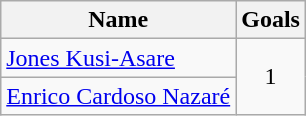<table class="wikitable">
<tr>
<th>Name</th>
<th>Goals</th>
</tr>
<tr>
<td> <a href='#'>Jones Kusi-Asare</a></td>
<td rowspan="2" style="text-align:center;">1</td>
</tr>
<tr>
<td> <a href='#'>Enrico Cardoso Nazaré</a></td>
</tr>
</table>
